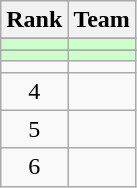<table class="wikitable" border="1">
<tr>
<th>Rank</th>
<th>Team</th>
</tr>
<tr>
</tr>
<tr bgcolor=#ccffcc>
<td align=center></td>
<td></td>
</tr>
<tr>
</tr>
<tr bgcolor=#ccffcc>
<td align=center></td>
<td></td>
</tr>
<tr>
<td align=center></td>
<td></td>
</tr>
<tr>
<td align=center>4</td>
<td></td>
</tr>
<tr>
<td align=center>5</td>
<td></td>
</tr>
<tr>
<td align=center>6</td>
<td></td>
</tr>
</table>
